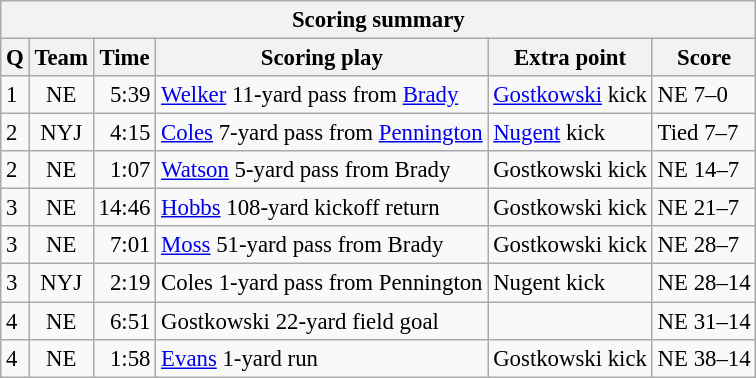<table class="wikitable" style="font-size: 95%;">
<tr>
<th colspan=6>Scoring summary</th>
</tr>
<tr>
<th>Q</th>
<th>Team</th>
<th>Time</th>
<th>Scoring play</th>
<th>Extra point</th>
<th>Score</th>
</tr>
<tr>
<td>1</td>
<td align=center>NE</td>
<td align=right>5:39</td>
<td><a href='#'>Welker</a> 11-yard pass from <a href='#'>Brady</a></td>
<td><a href='#'>Gostkowski</a> kick</td>
<td>NE 7–0</td>
</tr>
<tr>
<td>2</td>
<td align=center>NYJ</td>
<td align=right>4:15</td>
<td><a href='#'>Coles</a> 7-yard pass from <a href='#'>Pennington</a></td>
<td><a href='#'>Nugent</a> kick</td>
<td>Tied 7–7</td>
</tr>
<tr>
<td>2</td>
<td align=center>NE</td>
<td align=right>1:07</td>
<td><a href='#'>Watson</a> 5-yard pass from Brady</td>
<td>Gostkowski kick</td>
<td>NE 14–7</td>
</tr>
<tr>
<td>3</td>
<td align=center>NE</td>
<td align=right>14:46</td>
<td><a href='#'>Hobbs</a> 108-yard kickoff return</td>
<td>Gostkowski kick</td>
<td>NE 21–7</td>
</tr>
<tr>
<td>3</td>
<td align=center>NE</td>
<td align=right>7:01</td>
<td><a href='#'>Moss</a> 51-yard pass from Brady</td>
<td>Gostkowski kick</td>
<td>NE 28–7</td>
</tr>
<tr>
<td>3</td>
<td align=center>NYJ</td>
<td align=right>2:19</td>
<td>Coles 1-yard pass from Pennington</td>
<td>Nugent kick</td>
<td>NE 28–14</td>
</tr>
<tr>
<td>4</td>
<td align=center>NE</td>
<td align=right>6:51</td>
<td>Gostkowski 22-yard field goal</td>
<td></td>
<td>NE 31–14</td>
</tr>
<tr>
<td>4</td>
<td align=center>NE</td>
<td align=right>1:58</td>
<td><a href='#'>Evans</a> 1-yard run</td>
<td>Gostkowski kick</td>
<td>NE 38–14</td>
</tr>
</table>
